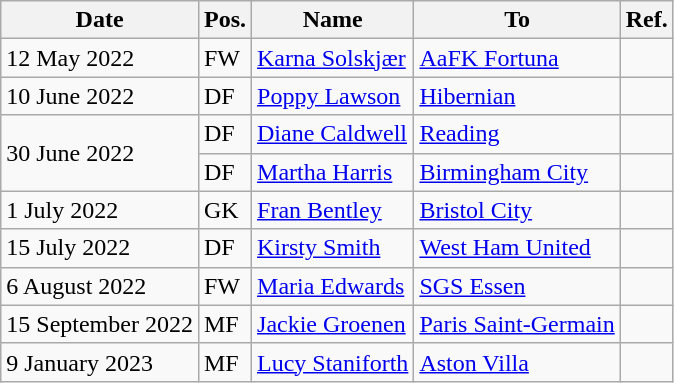<table class="wikitable">
<tr>
<th>Date</th>
<th>Pos.</th>
<th>Name</th>
<th>To</th>
<th>Ref.</th>
</tr>
<tr>
<td>12 May 2022</td>
<td>FW</td>
<td> <a href='#'>Karna Solskjær</a></td>
<td> <a href='#'>AaFK Fortuna</a></td>
<td></td>
</tr>
<tr>
<td>10 June 2022</td>
<td>DF</td>
<td> <a href='#'>Poppy Lawson</a></td>
<td> <a href='#'>Hibernian</a></td>
<td></td>
</tr>
<tr>
<td rowspan=2>30 June 2022</td>
<td>DF</td>
<td> <a href='#'>Diane Caldwell</a></td>
<td> <a href='#'>Reading</a></td>
<td></td>
</tr>
<tr>
<td>DF</td>
<td> <a href='#'>Martha Harris</a></td>
<td> <a href='#'>Birmingham City</a></td>
<td></td>
</tr>
<tr>
<td>1 July 2022</td>
<td>GK</td>
<td> <a href='#'>Fran Bentley</a></td>
<td> <a href='#'>Bristol City</a></td>
<td></td>
</tr>
<tr>
<td>15 July 2022</td>
<td>DF</td>
<td> <a href='#'>Kirsty Smith</a></td>
<td> <a href='#'>West Ham United</a></td>
<td></td>
</tr>
<tr>
<td>6 August 2022</td>
<td>FW</td>
<td> <a href='#'>Maria Edwards</a></td>
<td> <a href='#'>SGS Essen</a></td>
<td></td>
</tr>
<tr>
<td>15 September 2022</td>
<td>MF</td>
<td> <a href='#'>Jackie Groenen</a></td>
<td> <a href='#'>Paris Saint-Germain</a></td>
<td></td>
</tr>
<tr>
<td>9 January 2023</td>
<td>MF</td>
<td> <a href='#'>Lucy Staniforth</a></td>
<td> <a href='#'>Aston Villa</a></td>
<td></td>
</tr>
</table>
